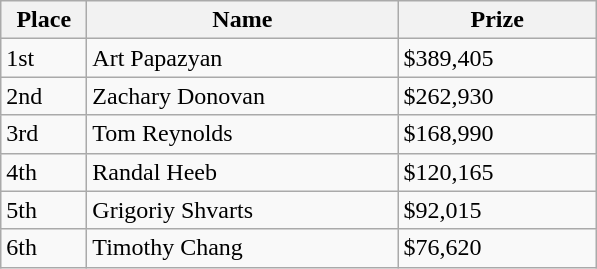<table class="wikitable">
<tr>
<th style="width:50px;">Place</th>
<th style="width:200px;">Name</th>
<th style="width:125px;">Prize</th>
</tr>
<tr>
<td>1st</td>
<td> Art Papazyan</td>
<td>$389,405</td>
</tr>
<tr>
<td>2nd</td>
<td> Zachary Donovan</td>
<td>$262,930</td>
</tr>
<tr>
<td>3rd</td>
<td> Tom Reynolds</td>
<td>$168,990</td>
</tr>
<tr>
<td>4th</td>
<td> Randal Heeb</td>
<td>$120,165</td>
</tr>
<tr>
<td>5th</td>
<td>  Grigoriy Shvarts</td>
<td>$92,015</td>
</tr>
<tr>
<td>6th</td>
<td>  Timothy Chang</td>
<td>$76,620</td>
</tr>
</table>
